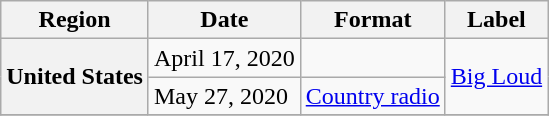<table class="wikitable plainrowheaders">
<tr>
<th scope="col">Region</th>
<th scope="col">Date</th>
<th scope="col">Format</th>
<th scope="col">Label</th>
</tr>
<tr>
<th scope="row" rowspan="2">United States</th>
<td>April 17, 2020</td>
<td></td>
<td rowspan="2"><a href='#'>Big Loud</a></td>
</tr>
<tr>
<td>May 27, 2020</td>
<td><a href='#'>Country radio</a></td>
</tr>
<tr>
</tr>
</table>
